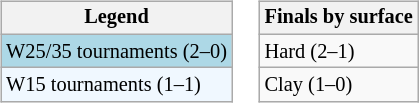<table>
<tr valign=top>
<td><br><table class="wikitable" style="font-size:85%">
<tr>
<th>Legend</th>
</tr>
<tr style="background:lightblue;">
<td>W25/35 tournaments (2–0)</td>
</tr>
<tr style="background:#f0f8ff;">
<td>W15 tournaments (1–1)</td>
</tr>
</table>
</td>
<td><br><table class="wikitable" style="font-size:85%;">
<tr>
<th>Finals by surface</th>
</tr>
<tr>
<td>Hard (2–1)</td>
</tr>
<tr>
<td>Clay (1–0)</td>
</tr>
</table>
</td>
</tr>
</table>
